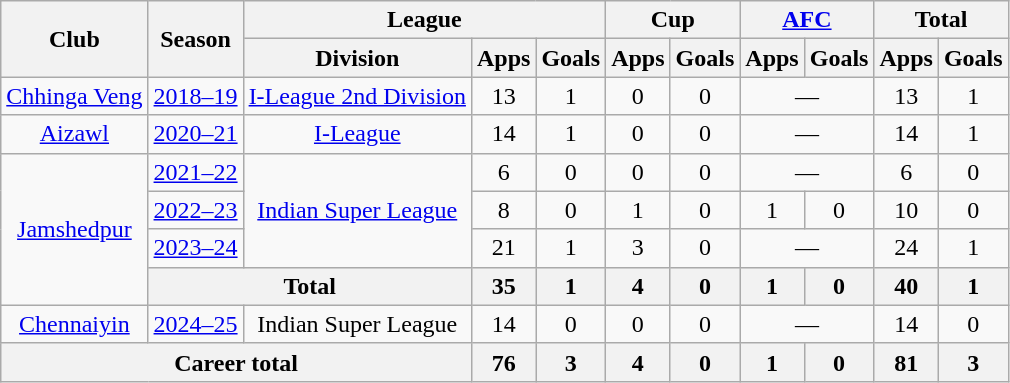<table class=wikitable style=text-align:center>
<tr>
<th rowspan="2">Club</th>
<th rowspan="2">Season</th>
<th colspan="3">League</th>
<th colspan="2">Cup</th>
<th colspan="2"><a href='#'>AFC</a></th>
<th colspan="2">Total</th>
</tr>
<tr>
<th>Division</th>
<th>Apps</th>
<th>Goals</th>
<th>Apps</th>
<th>Goals</th>
<th>Apps</th>
<th>Goals</th>
<th>Apps</th>
<th>Goals</th>
</tr>
<tr>
<td rowspan="1"><a href='#'>Chhinga Veng</a></td>
<td><a href='#'>2018–19</a></td>
<td rowspan="1"><a href='#'>I-League 2nd Division</a></td>
<td>13</td>
<td>1</td>
<td>0</td>
<td>0</td>
<td colspan="2">—</td>
<td>13</td>
<td>1</td>
</tr>
<tr>
<td><a href='#'>Aizawl</a></td>
<td><a href='#'>2020–21</a></td>
<td rowspan="1"><a href='#'>I-League</a></td>
<td>14</td>
<td>1</td>
<td>0</td>
<td>0</td>
<td colspan="2">—</td>
<td>14</td>
<td>1</td>
</tr>
<tr>
<td rowspan="4"><a href='#'>Jamshedpur</a></td>
<td><a href='#'>2021–22</a></td>
<td rowspan="3"><a href='#'>Indian Super League</a></td>
<td>6</td>
<td>0</td>
<td>0</td>
<td>0</td>
<td colspan="2">—</td>
<td>6</td>
<td>0</td>
</tr>
<tr>
<td><a href='#'>2022–23</a></td>
<td>8</td>
<td>0</td>
<td>1</td>
<td>0</td>
<td>1</td>
<td>0</td>
<td>10</td>
<td>0</td>
</tr>
<tr>
<td><a href='#'>2023–24</a></td>
<td>21</td>
<td>1</td>
<td>3</td>
<td>0</td>
<td colspan="2">—</td>
<td>24</td>
<td>1</td>
</tr>
<tr>
<th colspan="2">Total</th>
<th>35</th>
<th>1</th>
<th>4</th>
<th>0</th>
<th>1</th>
<th>0</th>
<th>40</th>
<th>1</th>
</tr>
<tr>
<td><a href='#'>Chennaiyin</a></td>
<td><a href='#'>2024–25</a></td>
<td rowspan="1">Indian Super League</td>
<td>14</td>
<td>0</td>
<td>0</td>
<td>0</td>
<td colspan="2">—</td>
<td>14</td>
<td>0</td>
</tr>
<tr>
<th colspan="3">Career total</th>
<th>76</th>
<th>3</th>
<th>4</th>
<th>0</th>
<th>1</th>
<th>0</th>
<th>81</th>
<th>3</th>
</tr>
</table>
